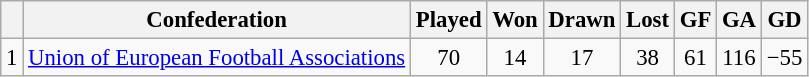<table class="wikitable plainrowheaders sortable" style="text-align:center;font-size:95%">
<tr>
<th></th>
<th>Confederation</th>
<th>Played</th>
<th>Won</th>
<th>Drawn</th>
<th>Lost</th>
<th>GF</th>
<th>GA</th>
<th>GD</th>
</tr>
<tr align=center>
<td>1</td>
<td align=left><a href='#'>Union of European Football Associations</a></td>
<td align="center">70</td>
<td align="center">14</td>
<td align="center">17</td>
<td align="center">38</td>
<td align="center">61</td>
<td align="center">116</td>
<td align="center">−55</td>
</tr>
</table>
